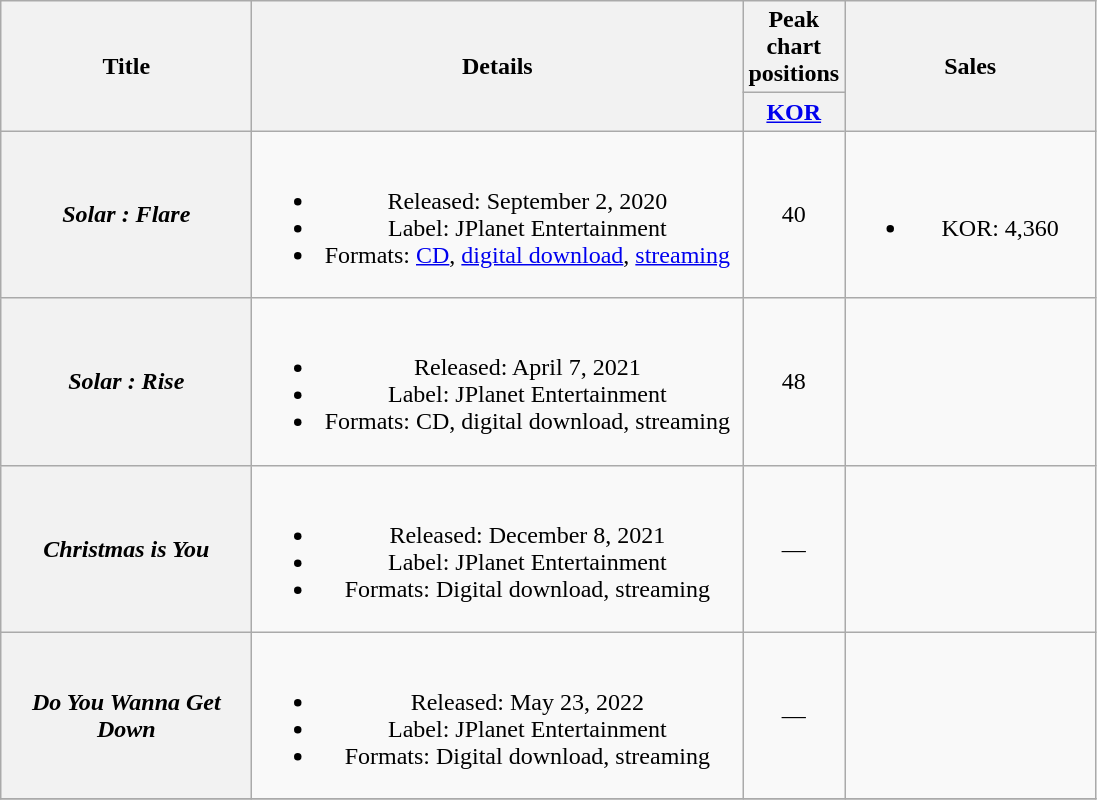<table class="wikitable plainrowheaders" style="text-align:center;">
<tr>
<th rowspan="2" style="width:10em;">Title</th>
<th rowspan="2" style="width:20em;">Details</th>
<th scope="col" colspan="1">Peak chart positions</th>
<th rowspan="2" style="width:10em;">Sales</th>
</tr>
<tr>
<th style="width:2.5em;"><a href='#'>KOR</a><br></th>
</tr>
<tr>
<th scope="row"><em>Solar : Flare</em></th>
<td><br><ul><li>Released: September 2, 2020</li><li>Label: JPlanet Entertainment</li><li>Formats: <a href='#'>CD</a>, <a href='#'>digital download</a>, <a href='#'>streaming</a></li></ul></td>
<td>40</td>
<td><br><ul><li>KOR: 4,360</li></ul></td>
</tr>
<tr>
<th scope="row"><em>Solar : Rise</em></th>
<td><br><ul><li>Released: April 7, 2021</li><li>Label: JPlanet Entertainment</li><li>Formats: CD, digital download, streaming</li></ul></td>
<td>48</td>
<td></td>
</tr>
<tr>
<th scope="row"><em>Christmas is You</em></th>
<td><br><ul><li>Released: December 8, 2021</li><li>Label: JPlanet Entertainment</li><li>Formats: Digital download, streaming</li></ul></td>
<td>—</td>
<td></td>
</tr>
<tr>
<th scope="row"><em>Do You Wanna Get Down</em></th>
<td><br><ul><li>Released: May 23, 2022</li><li>Label: JPlanet Entertainment</li><li>Formats: Digital download, streaming</li></ul></td>
<td>—</td>
<td></td>
</tr>
<tr>
</tr>
</table>
